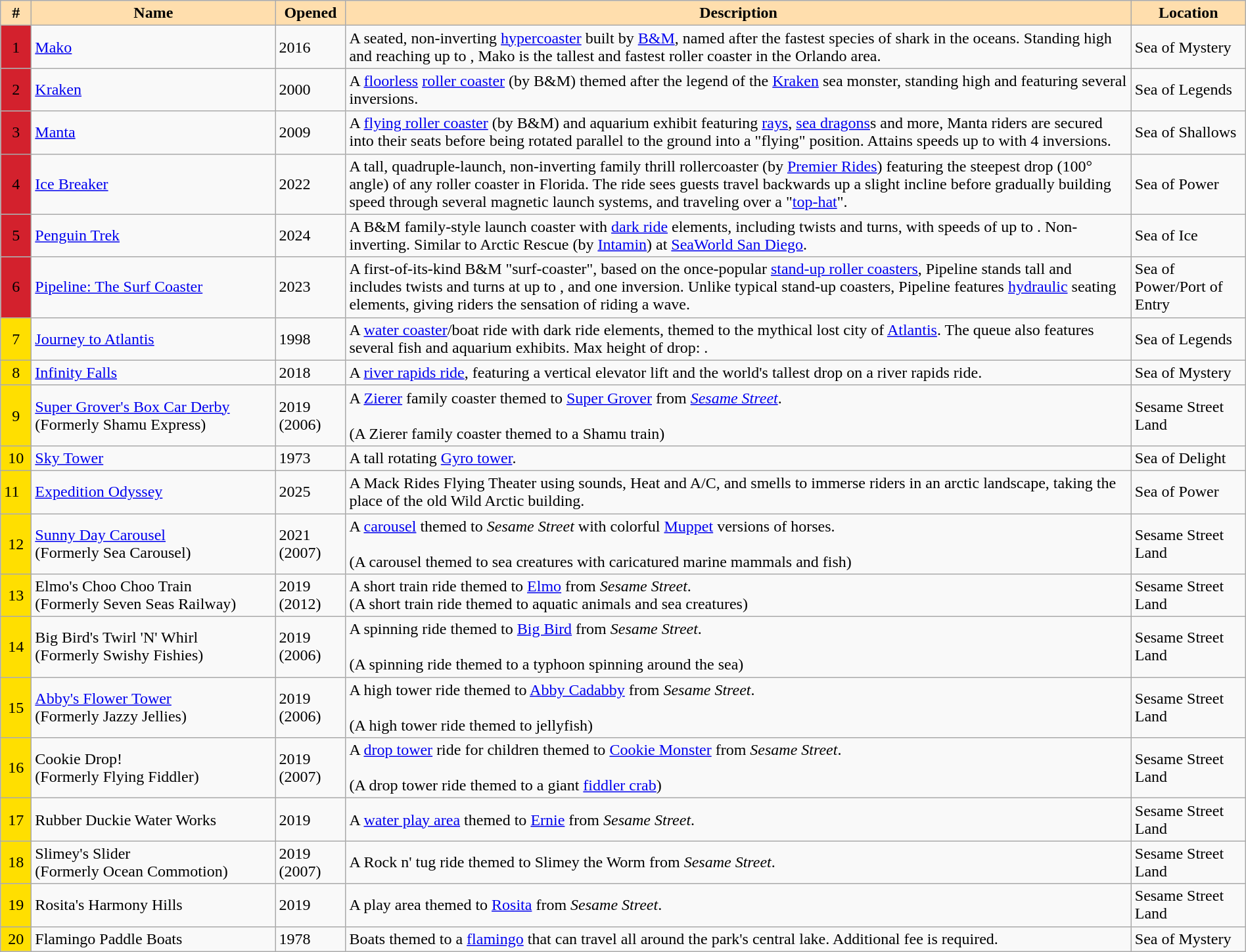<table class="wikitable" style="width: 100%; font sizes: 95%;">
<tr>
<th style="background:#ffdead; width:1.5em;">#</th>
<th style="background:#ffdead; width:15em;">Name</th>
<th style="background:#ffdead; width:4em;">Opened</th>
<th style="background:#ffdead;">Description</th>
<th style="background:#ffdead;">Location</th>
</tr>
<tr>
<td style="background:#d3212d; text-align:center;">1</td>
<td><a href='#'>Mako</a></td>
<td>2016</td>
<td>A seated, non-inverting <a href='#'>hypercoaster</a> built by <a href='#'>B&M</a>, named after the fastest species of shark in the oceans. Standing  high and reaching up to , Mako is the tallest and fastest roller coaster in the Orlando area.</td>
<td>Sea of Mystery</td>
</tr>
<tr>
<td style="background:#d3212d; text-align:center;">2</td>
<td><a href='#'>Kraken</a></td>
<td>2000</td>
<td>A <a href='#'>floorless</a> <a href='#'>roller coaster</a> (by B&M) themed after the legend of the <a href='#'>Kraken</a> sea monster, standing  high and featuring several inversions.</td>
<td>Sea of Legends</td>
</tr>
<tr>
<td style="background:#d3212d; text-align:center;">3</td>
<td><a href='#'>Manta</a></td>
<td>2009</td>
<td>A   <a href='#'>flying roller coaster</a> (by B&M) and aquarium exhibit featuring <a href='#'>rays</a>, <a href='#'>sea dragons</a>s and more, Manta riders are secured into their seats before being rotated parallel to the ground into a "flying" position. Attains speeds up to  with 4 inversions.</td>
<td>Sea of Shallows</td>
</tr>
<tr>
<td style="background:#d3212d; text-align:center;">4</td>
<td><a href='#'>Ice Breaker</a></td>
<td>2022</td>
<td>A  tall, quadruple-launch, non-inverting family thrill rollercoaster (by <a href='#'>Premier Rides</a>) featuring the steepest drop (100° angle) of any roller coaster in Florida. The ride sees guests travel backwards up a slight incline before gradually building speed through several magnetic launch systems, and traveling over a "<a href='#'>top-hat</a>".</td>
<td>Sea of Power</td>
</tr>
<tr>
<td style="background:#d3212d; text-align:center;">5</td>
<td><a href='#'>Penguin Trek</a></td>
<td>2024</td>
<td>A B&M family-style launch coaster with <a href='#'>dark ride</a> elements, including twists and turns, with speeds of up to . Non-inverting. Similar to Arctic Rescue (by <a href='#'>Intamin</a>) at <a href='#'>SeaWorld San Diego</a>.</td>
<td>Sea of Ice</td>
</tr>
<tr>
<td style="background:#d3212d; text-align:center;">6</td>
<td><a href='#'>Pipeline: The Surf Coaster</a></td>
<td>2023</td>
<td>A first-of-its-kind B&M "surf-coaster", based on the once-popular <a href='#'>stand-up roller coasters</a>, Pipeline stands  tall and includes twists and turns at up to , and one inversion. Unlike typical stand-up coasters, Pipeline features <a href='#'>hydraulic</a> seating elements, giving riders the sensation of riding a wave.</td>
<td>Sea of Power/Port of Entry</td>
</tr>
<tr>
<td style="background:#ffdf00; text-align:center;">7</td>
<td><a href='#'>Journey to Atlantis</a></td>
<td>1998</td>
<td>A <a href='#'>water coaster</a>/boat ride with dark ride elements, themed to the mythical lost city of <a href='#'>Atlantis</a>. The queue also features several fish and aquarium exhibits. Max height of drop: .</td>
<td>Sea of Legends</td>
</tr>
<tr>
<td style="background:#ffdf00; text-align:center;">8</td>
<td><a href='#'>Infinity Falls</a></td>
<td>2018</td>
<td>A <a href='#'>river rapids ride</a>, featuring a vertical elevator lift and the world's tallest drop on a river rapids ride.</td>
<td>Sea of Mystery</td>
</tr>
<tr>
<td style="background:#ffdf00; text-align:center;">9</td>
<td><a href='#'>Super Grover's Box Car Derby</a><br> (Formerly Shamu Express)</td>
<td>2019 <br>(2006) </td>
<td>A <a href='#'>Zierer</a> family coaster themed to <a href='#'>Super Grover</a> from <em><a href='#'>Sesame Street</a></em>.<br><br>(A Zierer family coaster themed to a Shamu  train)</td>
<td>Sesame Street Land</td>
</tr>
<tr>
<td style="background:#ffdf00; text-align:center;">10</td>
<td><a href='#'>Sky Tower</a></td>
<td>1973</td>
<td>A  tall rotating <a href='#'>Gyro tower</a>.</td>
<td>Sea of Delight</td>
</tr>
<tr>
<td style="background:#ffdf00; text- align:center;">11</td>
<td><a href='#'>Expedition Odyssey</a></td>
<td>2025</td>
<td>A Mack Rides Flying Theater using sounds, Heat and A/C, and smells to immerse riders in an arctic landscape, taking the place of the old Wild Arctic building.</td>
<td>Sea of Power</td>
</tr>
<tr>
<td style="background:#ffdf00; text-align:center;">12</td>
<td><a href='#'>Sunny Day Carousel</a> <br> (Formerly Sea Carousel)</td>
<td>2021 <br>(2007)</td>
<td>A <a href='#'>carousel</a> themed to <em>Sesame Street</em> with colorful <a href='#'>Muppet</a> versions of horses.<br><br>(A carousel themed to sea creatures with caricatured marine mammals and fish)</td>
<td>Sesame Street Land</td>
</tr>
<tr>
<td style="background:#ffdf00; text-align:center;">13</td>
<td>Elmo's Choo Choo Train <br>(Formerly Seven Seas Railway)</td>
<td>2019 <br>(2012) <br></td>
<td>A short train ride themed to <a href='#'>Elmo</a> from <em>Sesame Street</em>.<br>(A short train ride themed to aquatic animals and sea creatures)</td>
<td>Sesame Street Land</td>
</tr>
<tr>
<td style="background:#ffdf00; text-align:center;">14</td>
<td>Big Bird's Twirl 'N' Whirl <br>(Formerly Swishy Fishies)</td>
<td>2019 <br>(2006) </td>
<td>A spinning ride themed to <a href='#'>Big Bird</a> from <em>Sesame Street</em>. <br><br>(A spinning ride themed to a typhoon spinning around the sea)</td>
<td>Sesame Street Land</td>
</tr>
<tr>
<td style="background:#ffdf00; text-align:center;">15</td>
<td><a href='#'>Abby's Flower Tower</a> <br>(Formerly Jazzy Jellies)</td>
<td>2019<br> (2006)</td>
<td>A high tower ride themed to <a href='#'>Abby Cadabby</a> from <em>Sesame Street</em>.<br><br>(A high tower ride themed to jellyfish)</td>
<td>Sesame Street Land</td>
</tr>
<tr>
<td style="background:#ffdf00; text-align:center;">16</td>
<td>Cookie Drop! <br>(Formerly Flying Fiddler)</td>
<td>2019 <br>(2007)</td>
<td>A <a href='#'>drop tower</a> ride for children themed to <a href='#'>Cookie Monster</a> from <em>Sesame Street</em>. <br><br>(A drop tower ride themed to a giant <a href='#'>fiddler crab</a>)</td>
<td>Sesame Street Land</td>
</tr>
<tr>
<td style="background:#ffdf00; text-align:center;">17</td>
<td>Rubber Duckie Water Works</td>
<td>2019</td>
<td>A <a href='#'>water play area</a> themed to <a href='#'>Ernie</a> from <em>Sesame Street</em>.</td>
<td>Sesame Street Land</td>
</tr>
<tr>
<td style="background:#ffdf00; text-align:center;">18</td>
<td>Slimey's Slider <br>(Formerly Ocean Commotion)</td>
<td>2019<br> (2007)</td>
<td>A Rock n' tug ride themed to Slimey the Worm from <em>Sesame Street</em>.</td>
<td>Sesame Street Land</td>
</tr>
<tr>
<td style="background:#ffdf00; text-align:center;">19</td>
<td>Rosita's Harmony Hills</td>
<td>2019</td>
<td>A play area themed to <a href='#'>Rosita</a> from <em>Sesame Street</em>.</td>
<td>Sesame Street Land</td>
</tr>
<tr>
<td style="background:#ffdf00; text-align:center;">20</td>
<td>Flamingo Paddle Boats</td>
<td>1978</td>
<td>Boats themed to a <a href='#'>flamingo</a> that can travel all around the park's central lake. Additional fee is required.</td>
<td>Sea of Mystery</td>
</tr>
</table>
